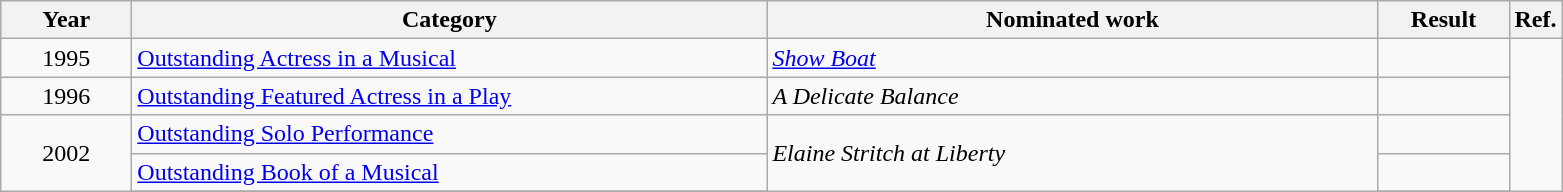<table class=wikitable>
<tr>
<th scope="col" style="width:5em;">Year</th>
<th scope="col" style="width:26em;">Category</th>
<th scope="col" style="width:25em;">Nominated work</th>
<th scope="col" style="width:5em;">Result</th>
<th>Ref.</th>
</tr>
<tr>
<td style="text-align:center;", align="center">1995</td>
<td><a href='#'>Outstanding Actress in a Musical</a></td>
<td><em><a href='#'>Show Boat</a></em></td>
<td></td>
</tr>
<tr>
<td style="text-align:center;">1996</td>
<td><a href='#'>Outstanding Featured Actress in a Play</a></td>
<td><em>A Delicate Balance</em></td>
<td></td>
</tr>
<tr>
<td style="text-align:center;", rowspan=8>2002</td>
<td><a href='#'>Outstanding Solo Performance</a></td>
<td rowspan=12><em>Elaine Stritch at Liberty</em></td>
<td></td>
</tr>
<tr>
<td><a href='#'>Outstanding Book of a Musical</a></td>
<td></td>
</tr>
<tr>
</tr>
</table>
